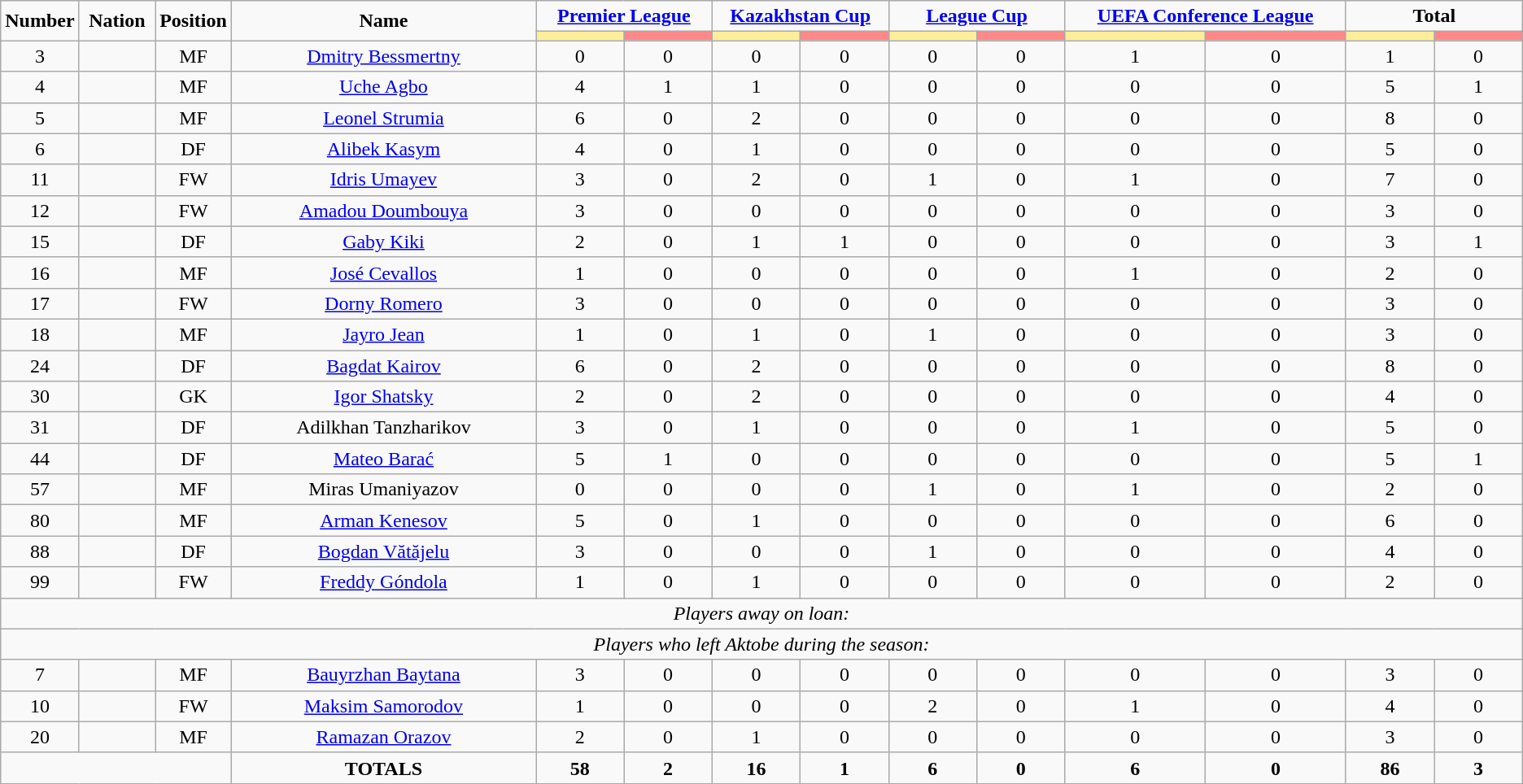<table class="wikitable" style="text-align:center;">
<tr>
<td rowspan="2"  style="width:5%; text-align:center;"><strong>Number</strong></td>
<td rowspan="2"  style="width:5%; text-align:center;"><strong>Nation</strong></td>
<td rowspan="2"  style="width:5%; text-align:center;"><strong>Position</strong></td>
<td rowspan="2"  style="width:20%; text-align:center;"><strong>Name</strong></td>
<td colspan="2" style="text-align:center;"><strong><a href='#'>Premier League</a></strong></td>
<td colspan="2" style="text-align:center;"><strong><a href='#'>Kazakhstan Cup</a></strong></td>
<td colspan="2" style="text-align:center;"><strong><a href='#'>League Cup</a></strong></td>
<td colspan="2" style="text-align:center;"><strong><a href='#'>UEFA Conference League</a></strong></td>
<td colspan="2" style="text-align:center;"><strong>Total</strong></td>
</tr>
<tr>
<th style="width:60px; background:#fe9;"></th>
<th style="width:60px; background:#ff8888;"></th>
<th style="width:60px; background:#fe9;"></th>
<th style="width:60px; background:#ff8888;"></th>
<th style="width:60px; background:#fe9;"></th>
<th style="width:60px; background:#ff8888;"></th>
<th style="width:100px; background:#fe9;"></th>
<th style="width:100px; background:#ff8888;"></th>
<th style="width:60px; background:#fe9;"></th>
<th style="width:60px; background:#ff8888;"></th>
</tr>
<tr>
<td>3</td>
<td></td>
<td>MF</td>
<td><a href='#'>Dmitry Bessmertny</a></td>
<td>0</td>
<td>0</td>
<td>0</td>
<td>0</td>
<td>0</td>
<td>0</td>
<td>1</td>
<td>0</td>
<td>1</td>
<td>0</td>
</tr>
<tr>
<td>4</td>
<td></td>
<td>MF</td>
<td><a href='#'>Uche Agbo</a></td>
<td>4</td>
<td>1</td>
<td>1</td>
<td>0</td>
<td>0</td>
<td>0</td>
<td>0</td>
<td>0</td>
<td>5</td>
<td>1</td>
</tr>
<tr>
<td>5</td>
<td></td>
<td>MF</td>
<td><a href='#'>Leonel Strumia</a></td>
<td>6</td>
<td>0</td>
<td>2</td>
<td>0</td>
<td>0</td>
<td>0</td>
<td>0</td>
<td>0</td>
<td>8</td>
<td>0</td>
</tr>
<tr>
<td>6</td>
<td></td>
<td>DF</td>
<td><a href='#'>Alibek Kasym</a></td>
<td>4</td>
<td>0</td>
<td>1</td>
<td>0</td>
<td>0</td>
<td>0</td>
<td>0</td>
<td>0</td>
<td>5</td>
<td>0</td>
</tr>
<tr>
<td>11</td>
<td></td>
<td>FW</td>
<td><a href='#'>Idris Umayev</a></td>
<td>3</td>
<td>0</td>
<td>2</td>
<td>0</td>
<td>1</td>
<td>0</td>
<td>1</td>
<td>0</td>
<td>7</td>
<td>0</td>
</tr>
<tr>
<td>12</td>
<td></td>
<td>FW</td>
<td><a href='#'>Amadou Doumbouya</a></td>
<td>3</td>
<td>0</td>
<td>0</td>
<td>0</td>
<td>0</td>
<td>0</td>
<td>0</td>
<td>0</td>
<td>3</td>
<td>0</td>
</tr>
<tr>
<td>15</td>
<td></td>
<td>DF</td>
<td><a href='#'>Gaby Kiki</a></td>
<td>2</td>
<td>0</td>
<td>1</td>
<td>1</td>
<td>0</td>
<td>0</td>
<td>0</td>
<td>0</td>
<td>3</td>
<td>1</td>
</tr>
<tr>
<td>16</td>
<td></td>
<td>MF</td>
<td><a href='#'>José Cevallos</a></td>
<td>1</td>
<td>0</td>
<td>0</td>
<td>0</td>
<td>0</td>
<td>0</td>
<td>1</td>
<td>0</td>
<td>2</td>
<td>0</td>
</tr>
<tr>
<td>17</td>
<td></td>
<td>FW</td>
<td><a href='#'>Dorny Romero</a></td>
<td>3</td>
<td>0</td>
<td>0</td>
<td>0</td>
<td>0</td>
<td>0</td>
<td>0</td>
<td>0</td>
<td>3</td>
<td>0</td>
</tr>
<tr>
<td>18</td>
<td></td>
<td>MF</td>
<td><a href='#'>Jayro Jean</a></td>
<td>1</td>
<td>0</td>
<td>1</td>
<td>0</td>
<td>1</td>
<td>0</td>
<td>0</td>
<td>0</td>
<td>3</td>
<td>0</td>
</tr>
<tr>
<td>24</td>
<td></td>
<td>DF</td>
<td><a href='#'>Bagdat Kairov</a></td>
<td>6</td>
<td>0</td>
<td>2</td>
<td>0</td>
<td>0</td>
<td>0</td>
<td>0</td>
<td>0</td>
<td>8</td>
<td>0</td>
</tr>
<tr>
<td>30</td>
<td></td>
<td>GK</td>
<td><a href='#'>Igor Shatsky</a></td>
<td>2</td>
<td>0</td>
<td>2</td>
<td>0</td>
<td>0</td>
<td>0</td>
<td>0</td>
<td>0</td>
<td>4</td>
<td>0</td>
</tr>
<tr>
<td>31</td>
<td></td>
<td>DF</td>
<td>Adilkhan Tanzharikov</td>
<td>3</td>
<td>0</td>
<td>1</td>
<td>0</td>
<td>0</td>
<td>0</td>
<td>1</td>
<td>0</td>
<td>5</td>
<td>0</td>
</tr>
<tr>
<td>44</td>
<td></td>
<td>DF</td>
<td><a href='#'>Mateo Barać</a></td>
<td>5</td>
<td>1</td>
<td>0</td>
<td>0</td>
<td>0</td>
<td>0</td>
<td>0</td>
<td>0</td>
<td>5</td>
<td>1</td>
</tr>
<tr>
<td>57</td>
<td></td>
<td>MF</td>
<td>Miras Umaniyazov</td>
<td>0</td>
<td>0</td>
<td>0</td>
<td>0</td>
<td>1</td>
<td>0</td>
<td>1</td>
<td>0</td>
<td>2</td>
<td>0</td>
</tr>
<tr>
<td>80</td>
<td></td>
<td>MF</td>
<td><a href='#'>Arman Kenesov</a></td>
<td>5</td>
<td>0</td>
<td>1</td>
<td>0</td>
<td>0</td>
<td>0</td>
<td>0</td>
<td>0</td>
<td>6</td>
<td>0</td>
</tr>
<tr>
<td>88</td>
<td></td>
<td>DF</td>
<td><a href='#'>Bogdan Vătăjelu</a></td>
<td>3</td>
<td>0</td>
<td>0</td>
<td>0</td>
<td>1</td>
<td>0</td>
<td>0</td>
<td>0</td>
<td>4</td>
<td>0</td>
</tr>
<tr>
<td>99</td>
<td></td>
<td>FW</td>
<td><a href='#'>Freddy Góndola</a></td>
<td>1</td>
<td>0</td>
<td>1</td>
<td>0</td>
<td>0</td>
<td>0</td>
<td>0</td>
<td>0</td>
<td>2</td>
<td>0</td>
</tr>
<tr>
<td colspan="18"><em>Players away on loan:</em></td>
</tr>
<tr>
<td colspan="18"><em>Players who left Aktobe during the season:</em></td>
</tr>
<tr>
<td>7</td>
<td></td>
<td>MF</td>
<td><a href='#'>Bauyrzhan Baytana</a></td>
<td>3</td>
<td>0</td>
<td>0</td>
<td>0</td>
<td>0</td>
<td>0</td>
<td>0</td>
<td>0</td>
<td>3</td>
<td>0</td>
</tr>
<tr>
<td>10</td>
<td></td>
<td>FW</td>
<td><a href='#'>Maksim Samorodov</a></td>
<td>1</td>
<td>0</td>
<td>0</td>
<td>0</td>
<td>2</td>
<td>0</td>
<td>1</td>
<td>0</td>
<td>4</td>
<td>0</td>
</tr>
<tr>
<td>20</td>
<td></td>
<td>MF</td>
<td><a href='#'>Ramazan Orazov</a></td>
<td>2</td>
<td>0</td>
<td>1</td>
<td>0</td>
<td>0</td>
<td>0</td>
<td>0</td>
<td>0</td>
<td>3</td>
<td>0</td>
</tr>
<tr>
<td colspan="3"></td>
<td><strong>TOTALS</strong></td>
<td><strong>58</strong></td>
<td><strong>2</strong></td>
<td><strong>16</strong></td>
<td><strong>1</strong></td>
<td><strong>6</strong></td>
<td><strong>0</strong></td>
<td><strong>6</strong></td>
<td><strong>0</strong></td>
<td><strong>86</strong></td>
<td><strong>3</strong></td>
</tr>
</table>
